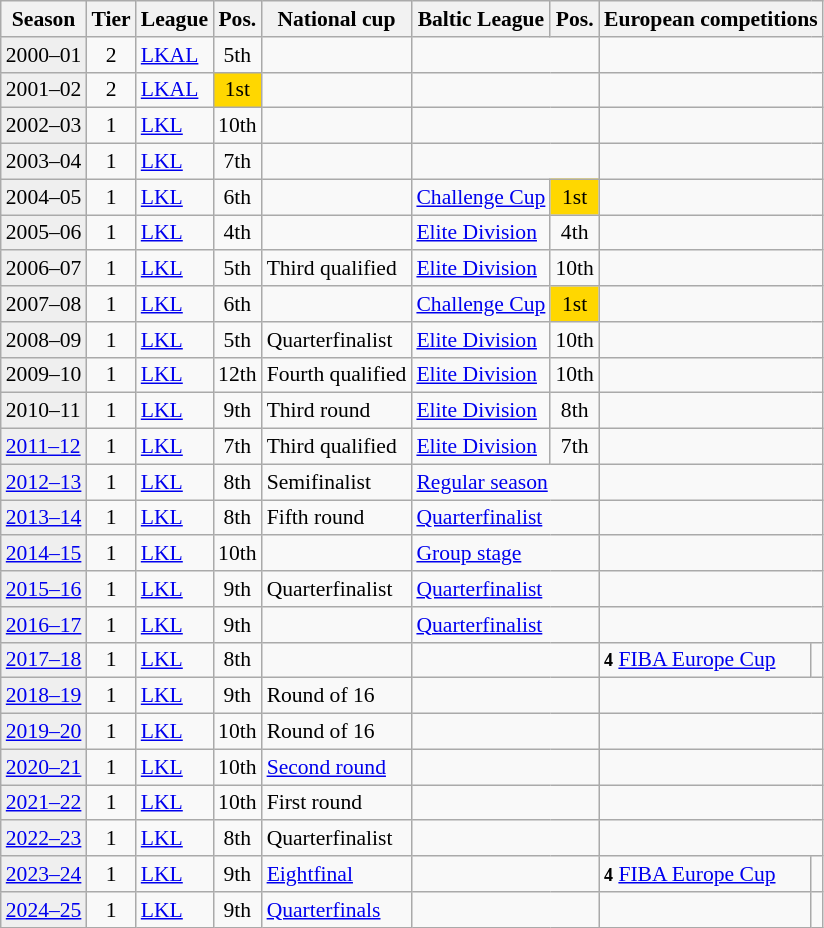<table class="wikitable" style="font-size:90%">
<tr>
<th>Season</th>
<th>Tier</th>
<th>League</th>
<th>Pos.</th>
<th>National cup</th>
<th>Baltic League</th>
<th>Pos.</th>
<th colspan=2>European competitions</th>
</tr>
<tr>
<td style="background:#efefef;">2000–01</td>
<td style="text-align:center;">2</td>
<td><a href='#'>LKAL</a></td>
<td align="center">5th</td>
<td></td>
<td colspan=2></td>
<td colspan=2></td>
</tr>
<tr>
<td style="background:#efefef;">2001–02</td>
<td style="text-align:center;">2</td>
<td><a href='#'>LKAL</a></td>
<td style="background:gold" align="center">1st</td>
<td></td>
<td colspan=2></td>
<td colspan=2></td>
</tr>
<tr>
<td style="background:#efefef;">2002–03</td>
<td style="text-align:center;">1</td>
<td><a href='#'>LKL</a></td>
<td align="center">10th</td>
<td></td>
<td colspan=2></td>
<td colspan=2></td>
</tr>
<tr>
<td style="background:#efefef;">2003–04</td>
<td style="text-align:center;">1</td>
<td><a href='#'>LKL</a></td>
<td align="center">7th</td>
<td></td>
<td colspan=2></td>
<td colspan=2></td>
</tr>
<tr>
<td style="background:#efefef;">2004–05</td>
<td style="text-align:center;">1</td>
<td><a href='#'>LKL</a></td>
<td align="center">6th</td>
<td></td>
<td><a href='#'>Challenge Cup</a></td>
<td style="background:gold" align="center">1st</td>
<td colspan=2></td>
</tr>
<tr>
<td style="background:#efefef;">2005–06</td>
<td style="text-align:center;">1</td>
<td><a href='#'>LKL</a></td>
<td align="center">4th</td>
<td></td>
<td><a href='#'>Elite Division</a></td>
<td align="center">4th</td>
<td colspan=2></td>
</tr>
<tr>
<td style="background:#efefef;">2006–07</td>
<td style="text-align:center;">1</td>
<td><a href='#'>LKL</a></td>
<td align="center">5th</td>
<td>Third qualified</td>
<td><a href='#'>Elite Division</a></td>
<td align="center">10th</td>
<td colspan=2></td>
</tr>
<tr>
<td style="background:#efefef;">2007–08</td>
<td style="text-align:center;">1</td>
<td><a href='#'>LKL</a></td>
<td align="center">6th</td>
<td></td>
<td><a href='#'>Challenge Cup</a></td>
<td style="background:gold" align="center">1st</td>
<td colspan=2></td>
</tr>
<tr>
<td style="background:#efefef;">2008–09</td>
<td style="text-align:center;">1</td>
<td><a href='#'>LKL</a></td>
<td align="center">5th</td>
<td>Quarterfinalist</td>
<td><a href='#'>Elite Division</a></td>
<td align="center">10th</td>
<td colspan=2></td>
</tr>
<tr>
<td style="background:#efefef;">2009–10</td>
<td style="text-align:center;">1</td>
<td><a href='#'>LKL</a></td>
<td align="center">12th</td>
<td>Fourth qualified</td>
<td><a href='#'>Elite Division</a></td>
<td align="center">10th</td>
<td colspan=2></td>
</tr>
<tr>
<td style="background:#efefef;">2010–11</td>
<td style="text-align:center;">1</td>
<td><a href='#'>LKL</a></td>
<td align="center">9th</td>
<td>Third round</td>
<td><a href='#'>Elite Division</a></td>
<td align="center">8th</td>
<td colspan=2></td>
</tr>
<tr>
<td style="background:#efefef;"><a href='#'>2011–12</a></td>
<td style="text-align:center;">1</td>
<td><a href='#'>LKL</a></td>
<td align="center">7th</td>
<td>Third qualified</td>
<td><a href='#'>Elite Division</a></td>
<td align="center">7th</td>
<td colspan=2></td>
</tr>
<tr>
<td style="background:#efefef;"><a href='#'>2012–13</a></td>
<td style="text-align:center;">1</td>
<td><a href='#'>LKL</a></td>
<td align="center">8th</td>
<td>Semifinalist</td>
<td colspan=2><a href='#'>Regular season</a></td>
<td colspan=2></td>
</tr>
<tr>
<td style="background:#efefef;"><a href='#'>2013–14</a></td>
<td style="text-align:center;">1</td>
<td><a href='#'>LKL</a></td>
<td align="center">8th</td>
<td>Fifth round</td>
<td colspan=2><a href='#'>Quarterfinalist</a></td>
<td colspan=2></td>
</tr>
<tr>
<td style="background:#efefef;"><a href='#'>2014–15</a></td>
<td style="text-align:center;">1</td>
<td><a href='#'>LKL</a></td>
<td align="center">10th</td>
<td></td>
<td colspan=2><a href='#'>Group stage</a></td>
<td colspan=2></td>
</tr>
<tr>
<td style="background:#efefef;"><a href='#'>2015–16</a></td>
<td style="text-align:center;">1</td>
<td><a href='#'>LKL</a></td>
<td align="center">9th</td>
<td>Quarterfinalist</td>
<td colspan=2><a href='#'>Quarterfinalist</a></td>
<td colspan=2></td>
</tr>
<tr>
<td style="background:#efefef;"><a href='#'>2016–17</a></td>
<td style="text-align:center;">1</td>
<td><a href='#'>LKL</a></td>
<td align="center">9th</td>
<td></td>
<td colspan=2><a href='#'>Quarterfinalist</a></td>
<td colspan=2></td>
</tr>
<tr>
<td style="background:#efefef;"><a href='#'>2017–18</a></td>
<td style="text-align:center;">1</td>
<td><a href='#'>LKL</a></td>
<td align="center">8th</td>
<td></td>
<td colspan=2></td>
<td><small><strong>4</strong></small> <a href='#'>FIBA Europe Cup</a></td>
<td align=center></td>
</tr>
<tr>
<td style="background:#efefef;"><a href='#'>2018–19</a></td>
<td style="text-align:center;">1</td>
<td><a href='#'>LKL</a></td>
<td align="center">9th</td>
<td>Round of 16</td>
<td colspan=2></td>
<td colspan=2></td>
</tr>
<tr>
<td style="background:#efefef;"><a href='#'>2019–20</a></td>
<td style="text-align:center;">1</td>
<td><a href='#'>LKL</a></td>
<td align="center">10th</td>
<td>Round of 16</td>
<td colspan=2></td>
<td colspan=2></td>
</tr>
<tr>
<td style="background:#efefef;"><a href='#'>2020–21</a></td>
<td style="text-align:center;">1</td>
<td><a href='#'>LKL</a></td>
<td align="center">10th</td>
<td><a href='#'>Second round</a></td>
<td colspan=2></td>
<td colspan=2></td>
</tr>
<tr>
<td style="background:#efefef;"><a href='#'>2021–22</a></td>
<td style="text-align:center;">1</td>
<td><a href='#'>LKL</a></td>
<td align="center">10th</td>
<td>First round</td>
<td colspan=2></td>
<td colspan=2></td>
</tr>
<tr>
<td style="background:#efefef;"><a href='#'>2022–23</a></td>
<td style="text-align:center;">1</td>
<td><a href='#'>LKL</a></td>
<td align="center">8th</td>
<td>Quarterfinalist</td>
<td colspan=2></td>
<td colspan=2></td>
</tr>
<tr>
<td style="background:#efefef;"><a href='#'>2023–24</a></td>
<td style="text-align:center;">1</td>
<td><a href='#'>LKL</a></td>
<td align="center">9th</td>
<td><a href='#'>Eightfinal</a></td>
<td colspan=2></td>
<td><small><strong>4</strong></small> <a href='#'>FIBA Europe Cup</a></td>
<td align=center></td>
</tr>
<tr>
<td style="background:#efefef;"><a href='#'>2024–25</a></td>
<td style="text-align:center;">1</td>
<td><a href='#'>LKL</a></td>
<td align="center">9th</td>
<td><a href='#'>Quarterfinals</a></td>
<td colspan=2></td>
<td></td>
</tr>
</table>
